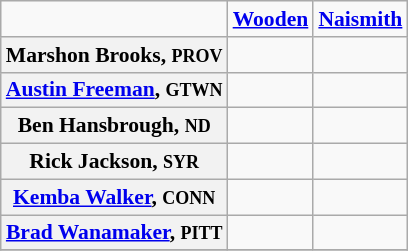<table class="wikitable" style="white-space:nowrap; font-size:90%;">
<tr>
<td></td>
<td><strong><a href='#'>Wooden</a></strong></td>
<td><strong><a href='#'>Naismith</a></strong></td>
</tr>
<tr>
<th>Marshon Brooks, <small>PROV</small></th>
<td></td>
<td></td>
</tr>
<tr>
<th><a href='#'>Austin Freeman</a>, <small>GTWN</small></th>
<td></td>
<td></td>
</tr>
<tr>
<th>Ben Hansbrough, <small>ND</small></th>
<td></td>
<td></td>
</tr>
<tr>
<th>Rick Jackson, <small>SYR</small></th>
<td></td>
<td></td>
</tr>
<tr>
<th><a href='#'>Kemba Walker</a>, <small>CONN</small></th>
<td></td>
<td></td>
</tr>
<tr>
<th><a href='#'>Brad Wanamaker</a>, <small>PITT</small></th>
<td></td>
<td></td>
</tr>
<tr>
</tr>
</table>
